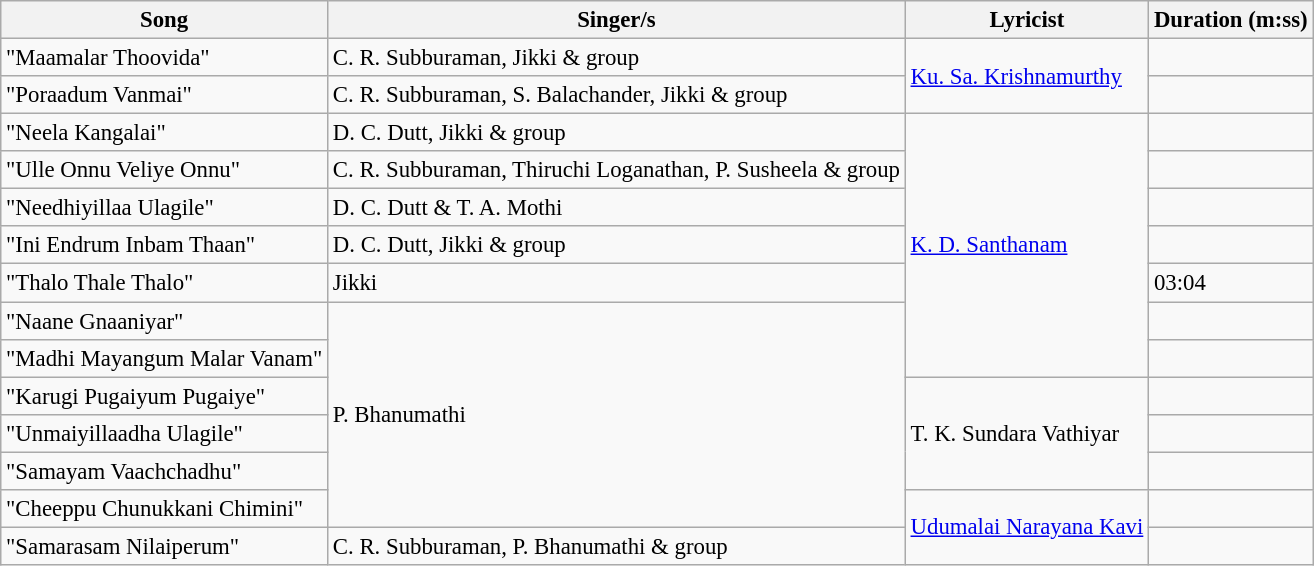<table class="wikitable" style="font-size:95%;">
<tr>
<th>Song</th>
<th>Singer/s</th>
<th>Lyricist</th>
<th>Duration (m:ss)</th>
</tr>
<tr>
<td>"Maamalar Thoovida"</td>
<td>C. R. Subburaman, Jikki & group</td>
<td rowspan=2><a href='#'>Ku. Sa. Krishnamurthy</a></td>
<td></td>
</tr>
<tr>
<td>"Poraadum Vanmai"</td>
<td>C. R. Subburaman, S. Balachander, Jikki & group</td>
<td></td>
</tr>
<tr>
<td>"Neela Kangalai"</td>
<td>D. C. Dutt, Jikki & group</td>
<td rowspan=7><a href='#'>K. D. Santhanam</a></td>
<td></td>
</tr>
<tr>
<td>"Ulle Onnu Veliye Onnu"</td>
<td>C. R. Subburaman, Thiruchi Loganathan, P. Susheela & group</td>
<td></td>
</tr>
<tr>
<td>"Needhiyillaa Ulagile"</td>
<td>D. C. Dutt & T. A. Mothi</td>
<td></td>
</tr>
<tr>
<td>"Ini Endrum Inbam Thaan"</td>
<td>D. C. Dutt, Jikki & group</td>
<td></td>
</tr>
<tr>
<td>"Thalo Thale Thalo"</td>
<td>Jikki</td>
<td>03:04</td>
</tr>
<tr>
<td>"Naane Gnaaniyar"</td>
<td rowspan=6>P. Bhanumathi</td>
<td></td>
</tr>
<tr>
<td>"Madhi Mayangum Malar Vanam"</td>
<td></td>
</tr>
<tr>
<td>"Karugi Pugaiyum Pugaiye"</td>
<td rowspan=3>T. K. Sundara Vathiyar</td>
<td></td>
</tr>
<tr>
<td>"Unmaiyillaadha Ulagile"</td>
<td></td>
</tr>
<tr>
<td>"Samayam Vaachchadhu"</td>
<td></td>
</tr>
<tr>
<td>"Cheeppu Chunukkani Chimini"</td>
<td rowspan=2><a href='#'>Udumalai Narayana Kavi</a></td>
<td></td>
</tr>
<tr>
<td>"Samarasam Nilaiperum"</td>
<td>C. R. Subburaman, P. Bhanumathi & group</td>
<td></td>
</tr>
</table>
